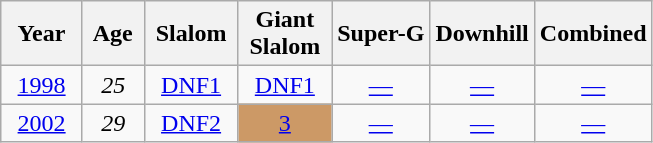<table class=wikitable style="text-align:center">
<tr>
<th>  Year  </th>
<th> Age </th>
<th> Slalom </th>
<th> Giant <br> Slalom </th>
<th>Super-G</th>
<th>Downhill</th>
<th>Combined</th>
</tr>
<tr>
<td><a href='#'>1998</a></td>
<td><em>25</em></td>
<td><a href='#'>DNF1</a></td>
<td><a href='#'>DNF1</a></td>
<td><a href='#'>—</a></td>
<td><a href='#'>—</a></td>
<td><a href='#'>—</a></td>
</tr>
<tr>
<td><a href='#'>2002</a></td>
<td><em>29</em></td>
<td><a href='#'>DNF2</a></td>
<td bgcolor="cc9966"><a href='#'>3</a></td>
<td><a href='#'>—</a></td>
<td><a href='#'>—</a></td>
<td><a href='#'>—</a></td>
</tr>
</table>
